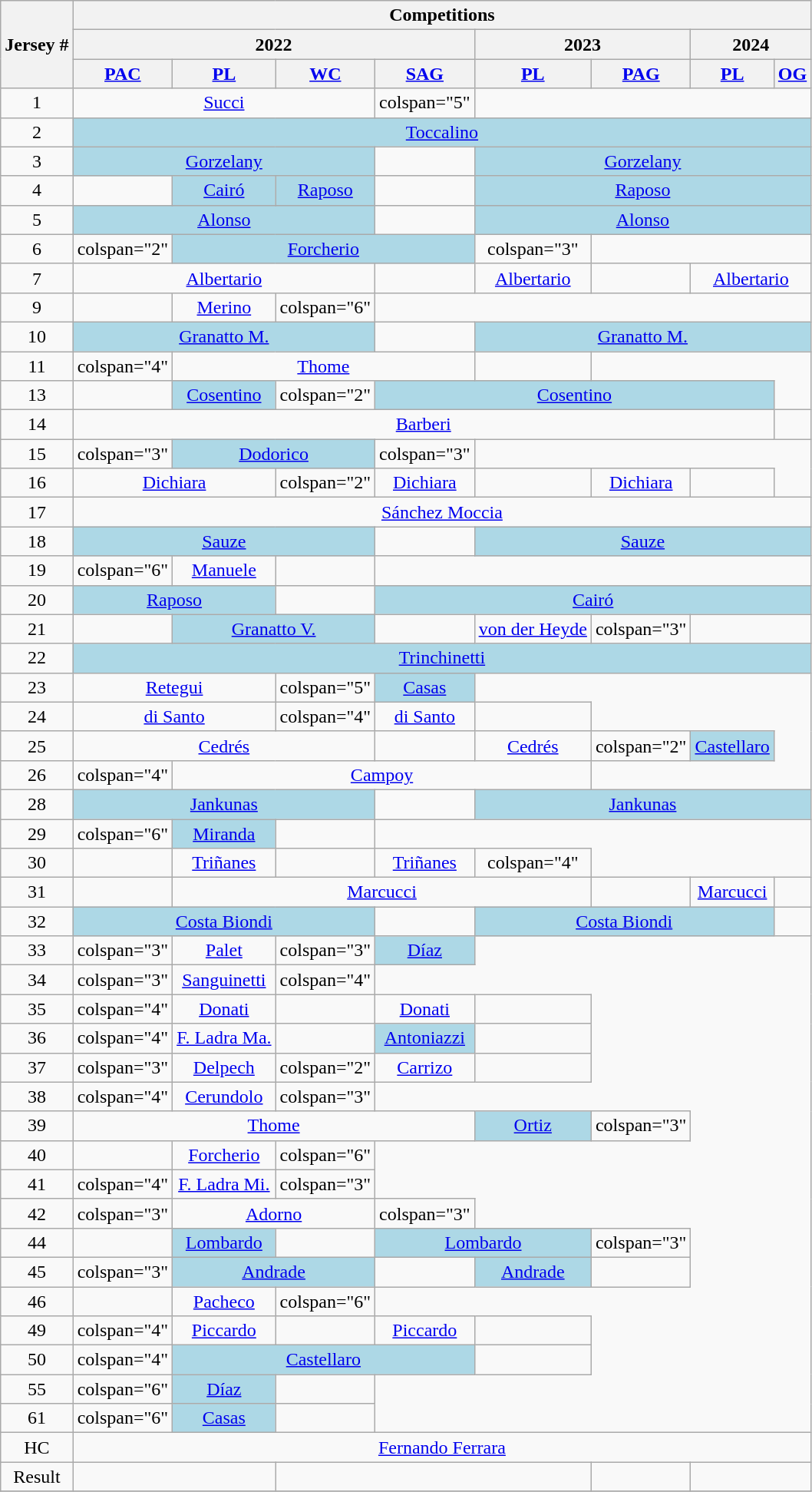<table class="wikitable" style="text-align:center">
<tr>
<th rowspan="3">Jersey #</th>
<th colspan="8">Competitions</th>
</tr>
<tr>
<th colspan="4">2022</th>
<th colspan="2">2023</th>
<th colspan="2">2024</th>
</tr>
<tr>
<th><a href='#'>PAC</a></th>
<th><a href='#'>PL</a></th>
<th><a href='#'>WC</a></th>
<th><a href='#'>SAG</a></th>
<th><a href='#'>PL</a></th>
<th><a href='#'>PAG</a></th>
<th><a href='#'>PL</a></th>
<th><a href='#'>OG</a></th>
</tr>
<tr>
<td>1</td>
<td colspan="3"><a href='#'>Succi</a></td>
<td>colspan="5"</td>
</tr>
<tr>
<td>2</td>
<td colspan="8"bgcolor="lightblue"><a href='#'>Toccalino</a></td>
</tr>
<tr>
<td>3</td>
<td colspan="3"bgcolor="lightblue"><a href='#'>Gorzelany</a></td>
<td></td>
<td colspan="4"bgcolor="lightblue"><a href='#'>Gorzelany</a></td>
</tr>
<tr>
<td>4</td>
<td></td>
<td bgcolor="lightblue"><a href='#'>Cairó</a></td>
<td bgcolor="lightblue"><a href='#'>Raposo</a></td>
<td></td>
<td colspan="4"bgcolor="lightblue"><a href='#'>Raposo</a></td>
</tr>
<tr>
<td>5</td>
<td colspan="3"bgcolor="lightblue"><a href='#'>Alonso</a></td>
<td></td>
<td colspan="4"bgcolor="lightblue"><a href='#'>Alonso</a></td>
</tr>
<tr>
<td>6</td>
<td>colspan="2"</td>
<td bgcolor="lightblue"colspan="3"><a href='#'>Forcherio</a></td>
<td>colspan="3"</td>
</tr>
<tr>
<td>7</td>
<td colspan="3"><a href='#'>Albertario</a></td>
<td></td>
<td><a href='#'>Albertario</a></td>
<td></td>
<td colspan="2"><a href='#'>Albertario</a></td>
</tr>
<tr>
<td>9</td>
<td></td>
<td><a href='#'>Merino</a></td>
<td>colspan="6"</td>
</tr>
<tr>
<td>10</td>
<td colspan="3"bgcolor="lightblue"><a href='#'>Granatto M.</a></td>
<td></td>
<td colspan="4"bgcolor="lightblue"><a href='#'>Granatto M.</a></td>
</tr>
<tr>
<td>11</td>
<td>colspan="4"</td>
<td colspan="3"><a href='#'>Thome</a></td>
<td></td>
</tr>
<tr>
<td>13</td>
<td></td>
<td bgcolor="lightblue"><a href='#'>Cosentino</a></td>
<td>colspan="2"</td>
<td colspan="4"bgcolor="lightblue"><a href='#'>Cosentino</a></td>
</tr>
<tr>
<td>14</td>
<td colspan="7"><a href='#'>Barberi</a></td>
<td></td>
</tr>
<tr>
<td>15</td>
<td>colspan="3"</td>
<td colspan="2"bgcolor="lightblue"><a href='#'>Dodorico</a></td>
<td>colspan="3"</td>
</tr>
<tr>
<td>16</td>
<td colspan="2"><a href='#'>Dichiara</a></td>
<td>colspan="2"</td>
<td><a href='#'>Dichiara</a></td>
<td></td>
<td><a href='#'>Dichiara</a></td>
<td></td>
</tr>
<tr>
<td>17</td>
<td colspan="8"><a href='#'>Sánchez Moccia</a></td>
</tr>
<tr>
<td>18</td>
<td colspan="3"bgcolor="lightblue"><a href='#'>Sauze</a></td>
<td></td>
<td colspan="4"bgcolor="lightblue"><a href='#'>Sauze</a></td>
</tr>
<tr>
<td>19</td>
<td>colspan="6"</td>
<td><a href='#'>Manuele</a></td>
<td></td>
</tr>
<tr>
<td>20</td>
<td colspan="2"bgcolor="lightblue"><a href='#'>Raposo</a></td>
<td></td>
<td colspan="5"bgcolor="lightblue"><a href='#'>Cairó</a></td>
</tr>
<tr>
<td>21</td>
<td></td>
<td colspan="2"bgcolor="lightblue"><a href='#'>Granatto V.</a></td>
<td></td>
<td><a href='#'>von der Heyde</a></td>
<td>colspan="3"</td>
</tr>
<tr>
<td>22</td>
<td colspan="8"bgcolor="lightblue"><a href='#'>Trinchinetti</a></td>
</tr>
<tr>
<td>23</td>
<td colspan="2"><a href='#'>Retegui</a></td>
<td>colspan="5"</td>
<td bgcolor="lightblue"><a href='#'>Casas</a></td>
</tr>
<tr>
<td>24</td>
<td colspan="2"><a href='#'>di Santo</a></td>
<td>colspan="4"</td>
<td><a href='#'>di Santo</a></td>
<td></td>
</tr>
<tr>
<td>25</td>
<td colspan="3"><a href='#'>Cedrés</a></td>
<td></td>
<td><a href='#'>Cedrés</a></td>
<td>colspan="2"</td>
<td bgcolor="lightblue"><a href='#'>Castellaro</a></td>
</tr>
<tr>
<td>26</td>
<td>colspan="4"</td>
<td colspan="4"><a href='#'>Campoy</a></td>
</tr>
<tr>
<td>28</td>
<td colspan="3"bgcolor="lightblue"><a href='#'>Jankunas</a></td>
<td></td>
<td colspan="4"bgcolor="lightblue"><a href='#'>Jankunas</a></td>
</tr>
<tr>
<td>29</td>
<td>colspan="6"</td>
<td bgcolor="lightblue"><a href='#'>Miranda</a></td>
<td></td>
</tr>
<tr>
<td>30</td>
<td></td>
<td><a href='#'>Triñanes</a></td>
<td></td>
<td><a href='#'>Triñanes</a></td>
<td>colspan="4"</td>
</tr>
<tr>
<td>31</td>
<td></td>
<td colspan="4"><a href='#'>Marcucci</a></td>
<td></td>
<td><a href='#'>Marcucci</a></td>
<td></td>
</tr>
<tr>
<td>32</td>
<td colspan="3"bgcolor="lightblue"><a href='#'>Costa Biondi</a></td>
<td></td>
<td colspan="3"bgcolor="lightblue"><a href='#'>Costa Biondi</a></td>
<td></td>
</tr>
<tr>
<td>33</td>
<td>colspan="3"</td>
<td><a href='#'>Palet</a></td>
<td>colspan="3"</td>
<td bgcolor="lightblue"><a href='#'>Díaz</a></td>
</tr>
<tr>
<td>34</td>
<td>colspan="3"</td>
<td><a href='#'>Sanguinetti</a></td>
<td>colspan="4"</td>
</tr>
<tr>
<td>35</td>
<td>colspan="4"</td>
<td><a href='#'>Donati</a></td>
<td></td>
<td><a href='#'>Donati</a></td>
<td></td>
</tr>
<tr>
<td>36</td>
<td>colspan="4"</td>
<td><a href='#'>F. Ladra Ma.</a></td>
<td></td>
<td bgcolor="lightblue"><a href='#'>Antoniazzi</a></td>
<td></td>
</tr>
<tr>
<td>37</td>
<td>colspan="3"</td>
<td><a href='#'>Delpech</a></td>
<td>colspan="2"</td>
<td><a href='#'>Carrizo</a></td>
<td></td>
</tr>
<tr>
<td>38</td>
<td>colspan="4"</td>
<td><a href='#'>Cerundolo</a></td>
<td>colspan="3"</td>
</tr>
<tr>
<td>39</td>
<td colspan="4"><a href='#'>Thome</a></td>
<td bgcolor="lightblue"><a href='#'>Ortiz</a></td>
<td>colspan="3"</td>
</tr>
<tr>
<td>40</td>
<td></td>
<td><a href='#'>Forcherio</a></td>
<td>colspan="6"</td>
</tr>
<tr>
<td>41</td>
<td>colspan="4"</td>
<td><a href='#'>F. Ladra Mi.</a></td>
<td>colspan="3"</td>
</tr>
<tr>
<td>42</td>
<td>colspan="3"</td>
<td colspan="2"><a href='#'>Adorno</a></td>
<td>colspan="3"</td>
</tr>
<tr>
<td>44</td>
<td></td>
<td bgcolor="lightblue"><a href='#'>Lombardo</a></td>
<td></td>
<td colspan="2"bgcolor="lightblue"><a href='#'>Lombardo</a></td>
<td>colspan="3"</td>
</tr>
<tr>
<td>45</td>
<td>colspan="3"</td>
<td colspan="2"bgcolor="lightblue"><a href='#'>Andrade</a></td>
<td></td>
<td bgcolor="lightblue"><a href='#'>Andrade</a></td>
<td></td>
</tr>
<tr>
<td>46</td>
<td></td>
<td><a href='#'>Pacheco</a></td>
<td>colspan="6"</td>
</tr>
<tr>
<td>49</td>
<td>colspan="4"</td>
<td><a href='#'>Piccardo</a></td>
<td></td>
<td><a href='#'>Piccardo</a></td>
<td></td>
</tr>
<tr>
<td>50</td>
<td>colspan="4"</td>
<td colspan="3"bgcolor="lightblue"><a href='#'>Castellaro</a></td>
<td></td>
</tr>
<tr>
<td>55</td>
<td>colspan="6"</td>
<td bgcolor="lightblue"><a href='#'>Díaz</a></td>
<td></td>
</tr>
<tr>
<td>61</td>
<td>colspan="6"</td>
<td bgcolor="lightblue"><a href='#'>Casas</a></td>
<td></td>
</tr>
<tr>
<td>HC</td>
<td colspan="8"><a href='#'>Fernando Ferrara</a></td>
</tr>
<tr>
<td>Result</td>
<td colspan="2"></td>
<td colspan="3"></td>
<td></td>
<td colspan="2"></td>
</tr>
<tr>
</tr>
</table>
